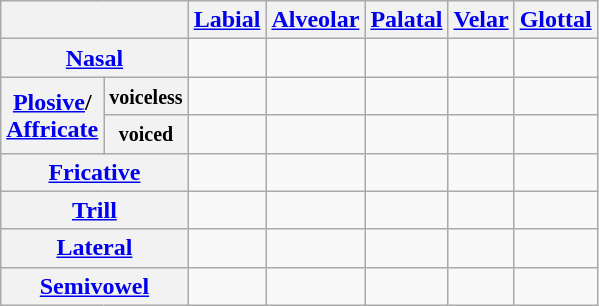<table class="wikitable" style="text-align:center">
<tr>
<th colspan="2"></th>
<th><a href='#'>Labial</a></th>
<th><a href='#'>Alveolar</a></th>
<th><a href='#'>Palatal</a></th>
<th><a href='#'>Velar</a></th>
<th><a href='#'>Glottal</a></th>
</tr>
<tr>
<th colspan="2"><a href='#'>Nasal</a></th>
<td></td>
<td></td>
<td></td>
<td></td>
<td></td>
</tr>
<tr>
<th rowspan="2"><a href='#'>Plosive</a>/<br><a href='#'>Affricate</a></th>
<th><small>voiceless</small></th>
<td></td>
<td></td>
<td></td>
<td></td>
<td></td>
</tr>
<tr>
<th><small>voiced</small></th>
<td></td>
<td></td>
<td></td>
<td></td>
<td></td>
</tr>
<tr>
<th colspan="2"><a href='#'>Fricative</a></th>
<td></td>
<td></td>
<td></td>
<td></td>
<td></td>
</tr>
<tr>
<th colspan="2"><a href='#'>Trill</a></th>
<td></td>
<td></td>
<td></td>
<td></td>
<td></td>
</tr>
<tr>
<th colspan="2"><a href='#'>Lateral</a></th>
<td></td>
<td></td>
<td></td>
<td></td>
<td></td>
</tr>
<tr>
<th colspan="2"><a href='#'>Semivowel</a></th>
<td></td>
<td></td>
<td></td>
<td></td>
<td></td>
</tr>
</table>
